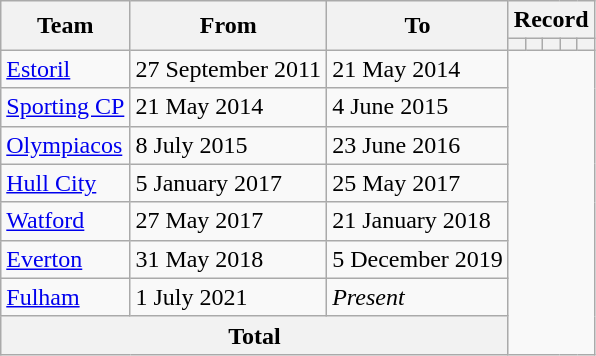<table class=wikitable style="text-align: center;">
<tr>
<th rowspan=2>Team</th>
<th rowspan=2>From</th>
<th rowspan=2>To</th>
<th colspan=5>Record</th>
</tr>
<tr>
<th></th>
<th></th>
<th></th>
<th></th>
<th></th>
</tr>
<tr>
<td align=left><a href='#'>Estoril</a></td>
<td align=left>27 September 2011</td>
<td align=left>21 May 2014<br></td>
</tr>
<tr>
<td align=left><a href='#'>Sporting CP</a></td>
<td align=left>21 May 2014</td>
<td align=left>4 June 2015<br></td>
</tr>
<tr>
<td align=left><a href='#'>Olympiacos</a></td>
<td align=left>8 July 2015</td>
<td align=left>23 June 2016<br></td>
</tr>
<tr>
<td align=left><a href='#'>Hull City</a></td>
<td align=left>5 January 2017</td>
<td align=left>25 May 2017<br></td>
</tr>
<tr>
<td align=left><a href='#'>Watford</a></td>
<td align=left>27 May 2017</td>
<td align=left>21 January 2018<br></td>
</tr>
<tr>
<td align=left><a href='#'>Everton</a></td>
<td align=left>31 May 2018</td>
<td align=left>5 December 2019<br></td>
</tr>
<tr>
<td align=left><a href='#'>Fulham</a></td>
<td align=left>1 July 2021</td>
<td align=left><em>Present</em><br></td>
</tr>
<tr>
<th colspan=3>Total<br></th>
</tr>
</table>
